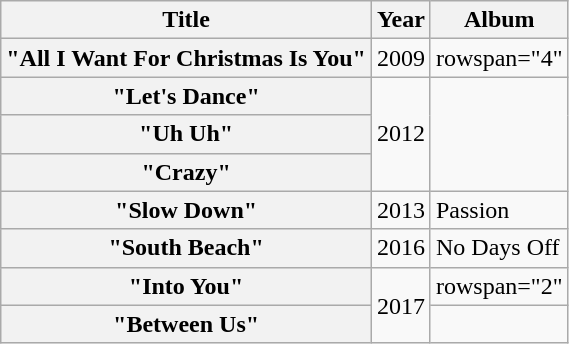<table class="wikitable plainrowheaders">
<tr>
<th>Title</th>
<th>Year</th>
<th>Album</th>
</tr>
<tr>
<th scope="row">"All I Want For Christmas Is You"</th>
<td>2009</td>
<td>rowspan="4" </td>
</tr>
<tr>
<th scope="row">"Let's Dance"</th>
<td rowspan=3>2012</td>
</tr>
<tr>
<th scope="row">"Uh Uh"</th>
</tr>
<tr>
<th scope="row">"Crazy"</th>
</tr>
<tr>
<th scope="row">"Slow Down"<br></th>
<td>2013</td>
<td>Passion</td>
</tr>
<tr>
<th scope="row">"South Beach"</th>
<td>2016</td>
<td>No Days Off</td>
</tr>
<tr>
<th scope="row">"Into You"</th>
<td rowspan=2>2017</td>
<td>rowspan="2" </td>
</tr>
<tr>
<th scope="row">"Between Us"<br></th>
</tr>
</table>
